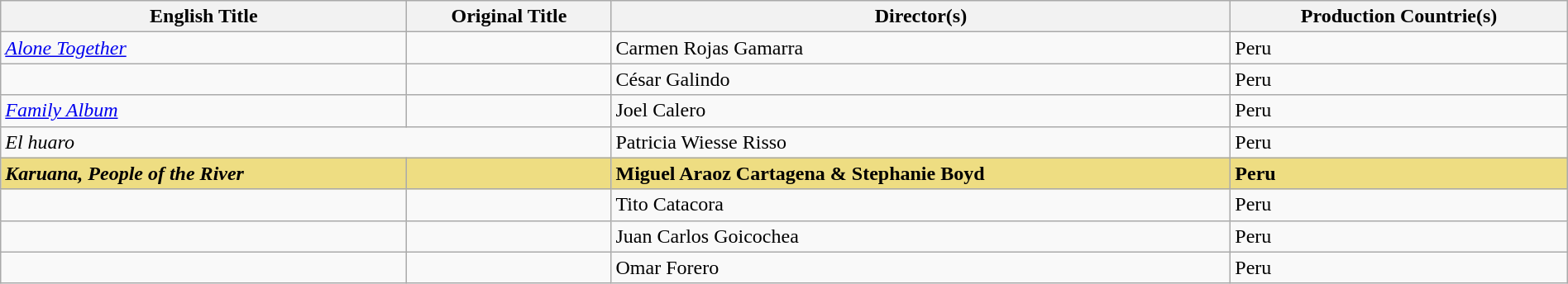<table class="sortable wikitable" style="width:100%; margin-bottom:4px" cellpadding="5">
<tr>
<th scope="col">English Title</th>
<th scope="col">Original Title</th>
<th scope="col">Director(s)</th>
<th scope="col">Production Countrie(s)</th>
</tr>
<tr>
<td><em><a href='#'>Alone Together</a></em></td>
<td></td>
<td>Carmen Rojas Gamarra</td>
<td>Peru</td>
</tr>
<tr>
<td></td>
<td></td>
<td>César Galindo</td>
<td>Peru</td>
</tr>
<tr>
<td><em><a href='#'>Family Album</a></em></td>
<td></td>
<td>Joel Calero</td>
<td>Peru</td>
</tr>
<tr>
<td colspan = "2"><em>El huaro</em></td>
<td>Patricia Wiesse Risso</td>
<td>Peru</td>
</tr>
<tr style="background:#EEDD82">
<td><strong><em>Karuana, People of the River</em></strong></td>
<td><strong></strong></td>
<td><strong>Miguel Araoz Cartagena & Stephanie Boyd</strong></td>
<td><strong>Peru</strong></td>
</tr>
<tr>
<td></td>
<td></td>
<td>Tito Catacora</td>
<td>Peru</td>
</tr>
<tr>
<td></td>
<td></td>
<td>Juan Carlos Goicochea</td>
<td>Peru</td>
</tr>
<tr>
<td></td>
<td></td>
<td>Omar Forero</td>
<td>Peru</td>
</tr>
</table>
